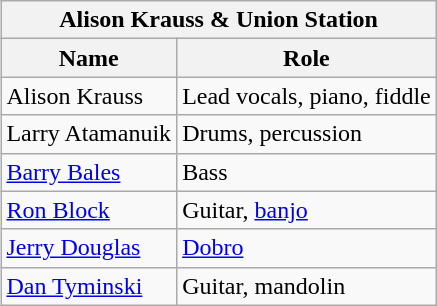<table Class=wikitable style="float:right;margin:0 0 0 1em;">
<tr>
<th colspan=2>Alison Krauss & Union Station</th>
</tr>
<tr>
<th style="text-align:center; vertical-align:bottom;">Name</th>
<th style="text-align:center; vertical-align:bottom;">Role</th>
</tr>
<tr>
<td>Alison Krauss</td>
<td>Lead vocals, piano, fiddle</td>
</tr>
<tr>
<td>Larry Atamanuik</td>
<td>Drums, percussion</td>
</tr>
<tr>
<td><a href='#'>Barry Bales</a></td>
<td>Bass</td>
</tr>
<tr>
<td><a href='#'>Ron Block</a></td>
<td>Guitar, <a href='#'>banjo</a></td>
</tr>
<tr>
<td><a href='#'>Jerry Douglas</a></td>
<td><a href='#'>Dobro</a></td>
</tr>
<tr>
<td><a href='#'>Dan Tyminski</a></td>
<td>Guitar, mandolin</td>
</tr>
</table>
